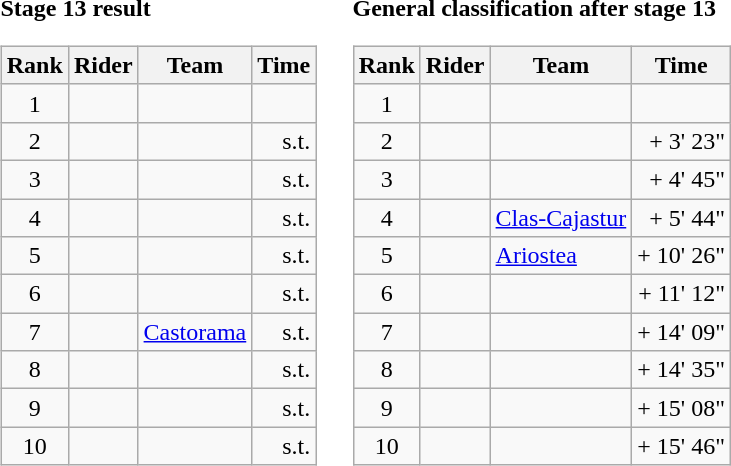<table>
<tr>
<td><strong>Stage 13 result</strong><br><table class="wikitable">
<tr>
<th scope="col">Rank</th>
<th scope="col">Rider</th>
<th scope="col">Team</th>
<th scope="col">Time</th>
</tr>
<tr>
<td style="text-align:center;">1</td>
<td></td>
<td></td>
<td style="text-align:right;"></td>
</tr>
<tr>
<td style="text-align:center;">2</td>
<td></td>
<td></td>
<td style="text-align:right;">s.t.</td>
</tr>
<tr>
<td style="text-align:center;">3</td>
<td></td>
<td></td>
<td style="text-align:right;">s.t.</td>
</tr>
<tr>
<td style="text-align:center;">4</td>
<td></td>
<td></td>
<td style="text-align:right;">s.t.</td>
</tr>
<tr>
<td style="text-align:center;">5</td>
<td></td>
<td></td>
<td style="text-align:right;">s.t.</td>
</tr>
<tr>
<td style="text-align:center;">6</td>
<td></td>
<td></td>
<td style="text-align:right;">s.t.</td>
</tr>
<tr>
<td style="text-align:center;">7</td>
<td></td>
<td><a href='#'>Castorama</a></td>
<td style="text-align:right;">s.t.</td>
</tr>
<tr>
<td style="text-align:center;">8</td>
<td></td>
<td></td>
<td style="text-align:right;">s.t.</td>
</tr>
<tr>
<td style="text-align:center;">9</td>
<td></td>
<td></td>
<td style="text-align:right;">s.t.</td>
</tr>
<tr>
<td style="text-align:center;">10</td>
<td></td>
<td></td>
<td style="text-align:right;">s.t.</td>
</tr>
</table>
</td>
<td></td>
<td><strong>General classification after stage 13</strong><br><table class="wikitable">
<tr>
<th scope="col">Rank</th>
<th scope="col">Rider</th>
<th scope="col">Team</th>
<th scope="col">Time</th>
</tr>
<tr>
<td style="text-align:center;">1</td>
<td> </td>
<td></td>
<td style="text-align:right;"></td>
</tr>
<tr>
<td style="text-align:center;">2</td>
<td></td>
<td></td>
<td style="text-align:right;">+ 3' 23"</td>
</tr>
<tr>
<td style="text-align:center;">3</td>
<td></td>
<td></td>
<td style="text-align:right;">+ 4' 45"</td>
</tr>
<tr>
<td style="text-align:center;">4</td>
<td></td>
<td><a href='#'>Clas-Cajastur</a></td>
<td style="text-align:right;">+ 5' 44"</td>
</tr>
<tr>
<td style="text-align:center;">5</td>
<td></td>
<td><a href='#'>Ariostea</a></td>
<td style="text-align:right;">+ 10' 26"</td>
</tr>
<tr>
<td style="text-align:center;">6</td>
<td></td>
<td></td>
<td style="text-align:right;">+ 11' 12"</td>
</tr>
<tr>
<td style="text-align:center;">7</td>
<td></td>
<td></td>
<td style="text-align:right;">+ 14' 09"</td>
</tr>
<tr>
<td style="text-align:center;">8</td>
<td></td>
<td></td>
<td style="text-align:right;">+ 14' 35"</td>
</tr>
<tr>
<td style="text-align:center;">9</td>
<td></td>
<td></td>
<td style="text-align:right;">+ 15' 08"</td>
</tr>
<tr>
<td style="text-align:center;">10</td>
<td></td>
<td></td>
<td style="text-align:right;">+ 15' 46"</td>
</tr>
</table>
</td>
</tr>
</table>
